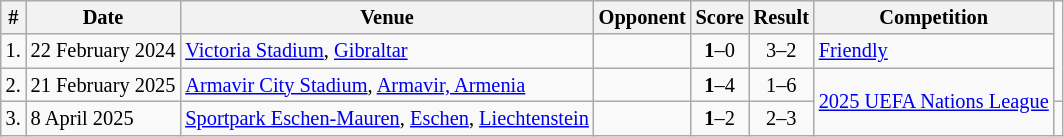<table class="wikitable" style="font-size:85%;">
<tr>
<th>#</th>
<th>Date</th>
<th>Venue</th>
<th>Opponent</th>
<th>Score</th>
<th>Result</th>
<th>Competition</th>
</tr>
<tr>
<td>1.</td>
<td>22 February 2024</td>
<td><a href='#'>Victoria Stadium</a>, <a href='#'>Gibraltar</a></td>
<td></td>
<td align=center><strong>1</strong>–0</td>
<td align=center>3–2</td>
<td><a href='#'>Friendly</a></td>
</tr>
<tr>
<td>2.</td>
<td>21 February 2025</td>
<td><a href='#'>Armavir City Stadium</a>, <a href='#'>Armavir, Armenia</a></td>
<td></td>
<td align=center><strong>1</strong>–4</td>
<td align=center>1–6</td>
<td rowspan="2"><a href='#'>2025 UEFA Nations League</a></td>
</tr>
<tr>
<td>3.</td>
<td>8 April 2025</td>
<td><a href='#'>Sportpark Eschen-Mauren</a>, <a href='#'>Eschen</a>, <a href='#'>Liechtenstein</a></td>
<td></td>
<td align=center><strong>1</strong>–2</td>
<td align=center>2–3</td>
<td></td>
</tr>
</table>
